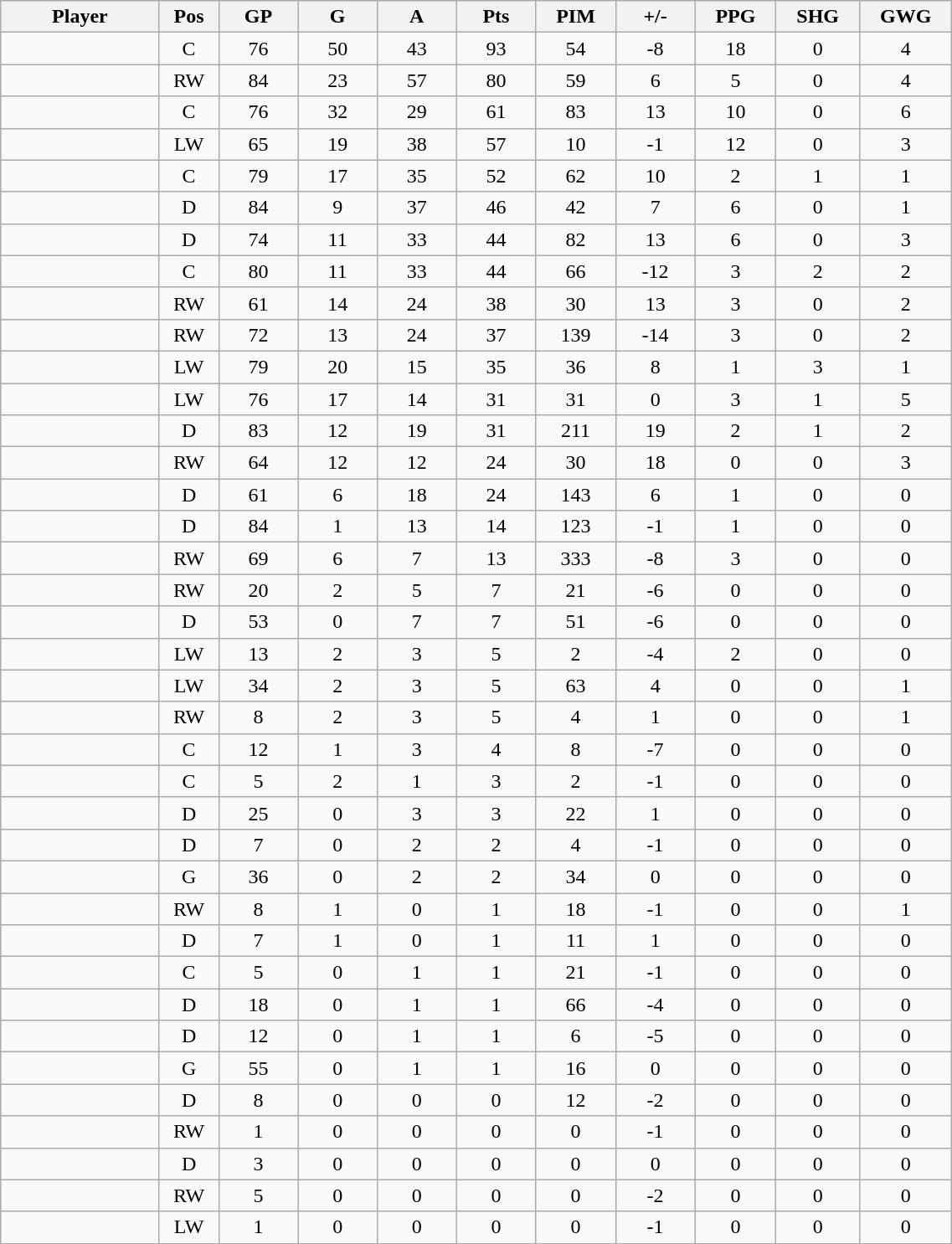<table class="wikitable sortable" width="60%">
<tr ALIGN="center">
<th bgcolor="#DDDDFF" width="10%">Player</th>
<th bgcolor="#DDDDFF" width="3%" title="Position">Pos</th>
<th bgcolor="#DDDDFF" width="5%" title="Games played">GP</th>
<th bgcolor="#DDDDFF" width="5%" title="Goals">G</th>
<th bgcolor="#DDDDFF" width="5%" title="Assists">A</th>
<th bgcolor="#DDDDFF" width="5%" title="Points">Pts</th>
<th bgcolor="#DDDDFF" width="5%" title="Penalties in Minutes">PIM</th>
<th bgcolor="#DDDDFF" width="5%" title="Plus/minus">+/-</th>
<th bgcolor="#DDDDFF" width="5%" title="Power play goals">PPG</th>
<th bgcolor="#DDDDFF" width="5%" title="Short-handed goals">SHG</th>
<th bgcolor="#DDDDFF" width="5%" title="Game-winning goals">GWG</th>
</tr>
<tr align="center">
<td align="right"></td>
<td>C</td>
<td>76</td>
<td>50</td>
<td>43</td>
<td>93</td>
<td>54</td>
<td>-8</td>
<td>18</td>
<td>0</td>
<td>4</td>
</tr>
<tr align="center">
<td align="right"></td>
<td>RW</td>
<td>84</td>
<td>23</td>
<td>57</td>
<td>80</td>
<td>59</td>
<td>6</td>
<td>5</td>
<td>0</td>
<td>4</td>
</tr>
<tr align="center">
<td align="right"></td>
<td>C</td>
<td>76</td>
<td>32</td>
<td>29</td>
<td>61</td>
<td>83</td>
<td>13</td>
<td>10</td>
<td>0</td>
<td>6</td>
</tr>
<tr align="center">
<td align="right"></td>
<td>LW</td>
<td>65</td>
<td>19</td>
<td>38</td>
<td>57</td>
<td>10</td>
<td>-1</td>
<td>12</td>
<td>0</td>
<td>3</td>
</tr>
<tr align="center">
<td align="right"></td>
<td>C</td>
<td>79</td>
<td>17</td>
<td>35</td>
<td>52</td>
<td>62</td>
<td>10</td>
<td>2</td>
<td>1</td>
<td>1</td>
</tr>
<tr align="center">
<td align="right"></td>
<td>D</td>
<td>84</td>
<td>9</td>
<td>37</td>
<td>46</td>
<td>42</td>
<td>7</td>
<td>6</td>
<td>0</td>
<td>1</td>
</tr>
<tr align="center">
<td align="right"></td>
<td>D</td>
<td>74</td>
<td>11</td>
<td>33</td>
<td>44</td>
<td>82</td>
<td>13</td>
<td>6</td>
<td>0</td>
<td>3</td>
</tr>
<tr align="center">
<td align="right"></td>
<td>C</td>
<td>80</td>
<td>11</td>
<td>33</td>
<td>44</td>
<td>66</td>
<td>-12</td>
<td>3</td>
<td>2</td>
<td>2</td>
</tr>
<tr align="center">
<td align="right"></td>
<td>RW</td>
<td>61</td>
<td>14</td>
<td>24</td>
<td>38</td>
<td>30</td>
<td>13</td>
<td>3</td>
<td>0</td>
<td>2</td>
</tr>
<tr align="center">
<td align="right"></td>
<td>RW</td>
<td>72</td>
<td>13</td>
<td>24</td>
<td>37</td>
<td>139</td>
<td>-14</td>
<td>3</td>
<td>0</td>
<td>2</td>
</tr>
<tr align="center">
<td align="right"></td>
<td>LW</td>
<td>79</td>
<td>20</td>
<td>15</td>
<td>35</td>
<td>36</td>
<td>8</td>
<td>1</td>
<td>3</td>
<td>1</td>
</tr>
<tr align="center">
<td align="right"></td>
<td>LW</td>
<td>76</td>
<td>17</td>
<td>14</td>
<td>31</td>
<td>31</td>
<td>0</td>
<td>3</td>
<td>1</td>
<td>5</td>
</tr>
<tr align="center">
<td align="right"></td>
<td>D</td>
<td>83</td>
<td>12</td>
<td>19</td>
<td>31</td>
<td>211</td>
<td>19</td>
<td>2</td>
<td>1</td>
<td>2</td>
</tr>
<tr align="center">
<td align="right"></td>
<td>RW</td>
<td>64</td>
<td>12</td>
<td>12</td>
<td>24</td>
<td>30</td>
<td>18</td>
<td>0</td>
<td>0</td>
<td>3</td>
</tr>
<tr align="center">
<td align="right"></td>
<td>D</td>
<td>61</td>
<td>6</td>
<td>18</td>
<td>24</td>
<td>143</td>
<td>6</td>
<td>1</td>
<td>0</td>
<td>0</td>
</tr>
<tr align="center">
<td align="right"></td>
<td>D</td>
<td>84</td>
<td>1</td>
<td>13</td>
<td>14</td>
<td>123</td>
<td>-1</td>
<td>1</td>
<td>0</td>
<td>0</td>
</tr>
<tr align="center">
<td align="right"></td>
<td>RW</td>
<td>69</td>
<td>6</td>
<td>7</td>
<td>13</td>
<td>333</td>
<td>-8</td>
<td>3</td>
<td>0</td>
<td>0</td>
</tr>
<tr align="center">
<td align="right"></td>
<td>RW</td>
<td>20</td>
<td>2</td>
<td>5</td>
<td>7</td>
<td>21</td>
<td>-6</td>
<td>0</td>
<td>0</td>
<td>0</td>
</tr>
<tr align="center">
<td align="right"></td>
<td>D</td>
<td>53</td>
<td>0</td>
<td>7</td>
<td>7</td>
<td>51</td>
<td>-6</td>
<td>0</td>
<td>0</td>
<td>0</td>
</tr>
<tr align="center">
<td align="right"></td>
<td>LW</td>
<td>13</td>
<td>2</td>
<td>3</td>
<td>5</td>
<td>2</td>
<td>-4</td>
<td>2</td>
<td>0</td>
<td>0</td>
</tr>
<tr align="center">
<td align="right"></td>
<td>LW</td>
<td>34</td>
<td>2</td>
<td>3</td>
<td>5</td>
<td>63</td>
<td>4</td>
<td>0</td>
<td>0</td>
<td>1</td>
</tr>
<tr align="center">
<td align="right"></td>
<td>RW</td>
<td>8</td>
<td>2</td>
<td>3</td>
<td>5</td>
<td>4</td>
<td>1</td>
<td>0</td>
<td>0</td>
<td>1</td>
</tr>
<tr align="center">
<td align="right"></td>
<td>C</td>
<td>12</td>
<td>1</td>
<td>3</td>
<td>4</td>
<td>8</td>
<td>-7</td>
<td>0</td>
<td>0</td>
<td>0</td>
</tr>
<tr align="center">
<td align="right"></td>
<td>C</td>
<td>5</td>
<td>2</td>
<td>1</td>
<td>3</td>
<td>2</td>
<td>-1</td>
<td>0</td>
<td>0</td>
<td>0</td>
</tr>
<tr align="center">
<td align="right"></td>
<td>D</td>
<td>25</td>
<td>0</td>
<td>3</td>
<td>3</td>
<td>22</td>
<td>1</td>
<td>0</td>
<td>0</td>
<td>0</td>
</tr>
<tr align="center">
<td align="right"></td>
<td>D</td>
<td>7</td>
<td>0</td>
<td>2</td>
<td>2</td>
<td>4</td>
<td>-1</td>
<td>0</td>
<td>0</td>
<td>0</td>
</tr>
<tr align="center">
<td align="right"></td>
<td>G</td>
<td>36</td>
<td>0</td>
<td>2</td>
<td>2</td>
<td>34</td>
<td>0</td>
<td>0</td>
<td>0</td>
<td>0</td>
</tr>
<tr align="center">
<td align="right"></td>
<td>RW</td>
<td>8</td>
<td>1</td>
<td>0</td>
<td>1</td>
<td>18</td>
<td>-1</td>
<td>0</td>
<td>0</td>
<td>1</td>
</tr>
<tr align="center">
<td align="right"></td>
<td>D</td>
<td>7</td>
<td>1</td>
<td>0</td>
<td>1</td>
<td>11</td>
<td>1</td>
<td>0</td>
<td>0</td>
<td>0</td>
</tr>
<tr align="center">
<td align="right"></td>
<td>C</td>
<td>5</td>
<td>0</td>
<td>1</td>
<td>1</td>
<td>21</td>
<td>-1</td>
<td>0</td>
<td>0</td>
<td>0</td>
</tr>
<tr align="center">
<td align="right"></td>
<td>D</td>
<td>18</td>
<td>0</td>
<td>1</td>
<td>1</td>
<td>66</td>
<td>-4</td>
<td>0</td>
<td>0</td>
<td>0</td>
</tr>
<tr align="center">
<td align="right"></td>
<td>D</td>
<td>12</td>
<td>0</td>
<td>1</td>
<td>1</td>
<td>6</td>
<td>-5</td>
<td>0</td>
<td>0</td>
<td>0</td>
</tr>
<tr align="center">
<td align="right"></td>
<td>G</td>
<td>55</td>
<td>0</td>
<td>1</td>
<td>1</td>
<td>16</td>
<td>0</td>
<td>0</td>
<td>0</td>
<td>0</td>
</tr>
<tr align="center">
<td align="right"></td>
<td>D</td>
<td>8</td>
<td>0</td>
<td>0</td>
<td>0</td>
<td>12</td>
<td>-2</td>
<td>0</td>
<td>0</td>
<td>0</td>
</tr>
<tr align="center">
<td align="right"></td>
<td>RW</td>
<td>1</td>
<td>0</td>
<td>0</td>
<td>0</td>
<td>0</td>
<td>-1</td>
<td>0</td>
<td>0</td>
<td>0</td>
</tr>
<tr align="center">
<td align="right"></td>
<td>D</td>
<td>3</td>
<td>0</td>
<td>0</td>
<td>0</td>
<td>0</td>
<td>0</td>
<td>0</td>
<td>0</td>
<td>0</td>
</tr>
<tr align="center">
<td align="right"></td>
<td>RW</td>
<td>5</td>
<td>0</td>
<td>0</td>
<td>0</td>
<td>0</td>
<td>-2</td>
<td>0</td>
<td>0</td>
<td>0</td>
</tr>
<tr align="center">
<td align="right"></td>
<td>LW</td>
<td>1</td>
<td>0</td>
<td>0</td>
<td>0</td>
<td>0</td>
<td>-1</td>
<td>0</td>
<td>0</td>
<td>0</td>
</tr>
</table>
